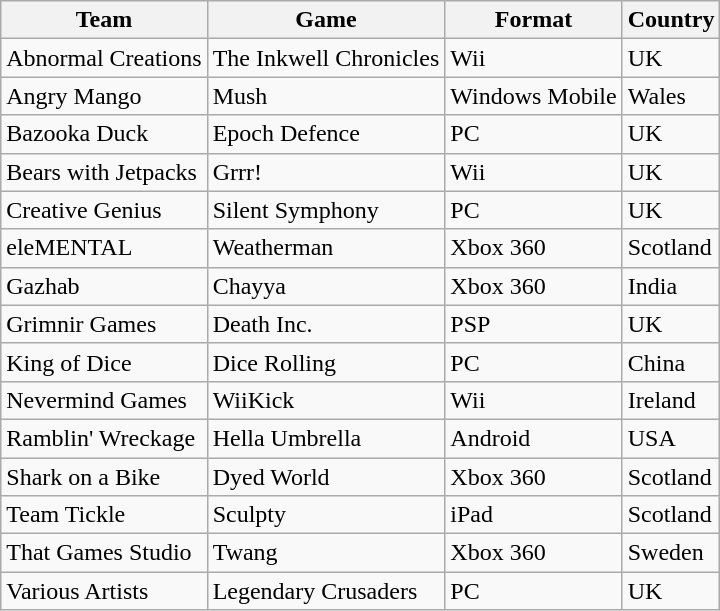<table class="wikitable">
<tr>
<th>Team</th>
<th>Game</th>
<th>Format</th>
<th>Country</th>
</tr>
<tr>
<td>Abnormal Creations</td>
<td>The Inkwell Chronicles</td>
<td>Wii</td>
<td>UK</td>
</tr>
<tr>
<td>Angry Mango</td>
<td>Mush</td>
<td>Windows Mobile</td>
<td>Wales</td>
</tr>
<tr>
<td>Bazooka Duck</td>
<td>Epoch Defence</td>
<td>PC</td>
<td>UK</td>
</tr>
<tr>
<td>Bears with Jetpacks</td>
<td>Grrr!</td>
<td>Wii</td>
<td>UK</td>
</tr>
<tr>
<td>Creative Genius</td>
<td>Silent Symphony</td>
<td>PC</td>
<td>UK</td>
</tr>
<tr>
<td>eleMENTAL</td>
<td>Weatherman</td>
<td>Xbox 360</td>
<td>Scotland</td>
</tr>
<tr>
<td>Gazhab</td>
<td>Chayya</td>
<td>Xbox 360</td>
<td>India</td>
</tr>
<tr>
<td>Grimnir Games</td>
<td>Death Inc.</td>
<td>PSP</td>
<td>UK</td>
</tr>
<tr>
<td>King of Dice</td>
<td>Dice Rolling</td>
<td>PC</td>
<td>China</td>
</tr>
<tr>
<td>Nevermind Games</td>
<td>WiiKick</td>
<td>Wii</td>
<td>Ireland</td>
</tr>
<tr>
<td>Ramblin' Wreckage</td>
<td>Hella Umbrella</td>
<td>Android</td>
<td>USA</td>
</tr>
<tr>
<td>Shark on a Bike</td>
<td>Dyed World</td>
<td>Xbox 360</td>
<td>Scotland</td>
</tr>
<tr>
<td>Team Tickle</td>
<td>Sculpty</td>
<td>iPad</td>
<td>Scotland</td>
</tr>
<tr>
<td>That Games Studio</td>
<td>Twang</td>
<td>Xbox 360</td>
<td>Sweden</td>
</tr>
<tr>
<td>Various Artists</td>
<td>Legendary Crusaders</td>
<td>PC</td>
<td>UK</td>
</tr>
</table>
